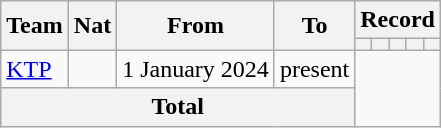<table class="wikitable" style="text-align: center">
<tr>
<th rowspan=2>Team</th>
<th rowspan=2>Nat</th>
<th rowspan=2>From</th>
<th rowspan=2>To</th>
<th colspan=8>Record</th>
</tr>
<tr>
<th></th>
<th></th>
<th></th>
<th></th>
<th></th>
</tr>
<tr>
<td align=left><a href='#'>KTP</a></td>
<td></td>
<td align=left>1 January 2024</td>
<td align=left>present<br></td>
</tr>
<tr>
<th colspan=4>Total<br></th>
</tr>
</table>
